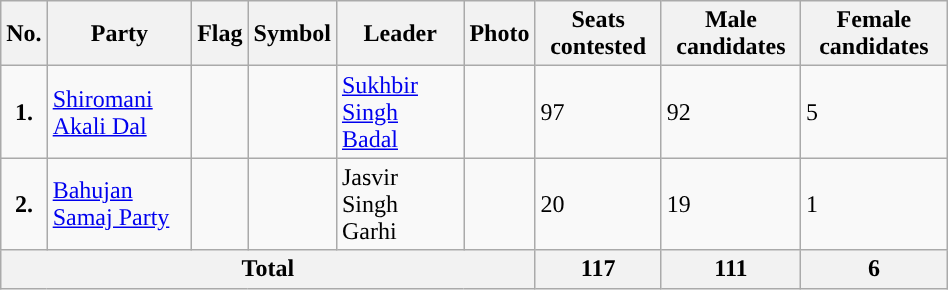<table class="wikitable" width="50%">
<tr>
<th>No.</th>
<th>Party</th>
<th>Flag</th>
<th>Symbol</th>
<th>Leader</th>
<th>Photo</th>
<th>Seats contested</th>
<th>Male candidates</th>
<th>Female candidates</th>
</tr>
<tr>
<td style="text-align:center; background:"><strong>1.</strong></td>
<td><a href='#'>Shiromani Akali Dal</a></td>
<td></td>
<td></td>
<td><a href='#'>Sukhbir Singh Badal</a></td>
<td></td>
<td>97</td>
<td>92</td>
<td>5</td>
</tr>
<tr>
<td style="text-align:center; background:"><strong>2.</strong></td>
<td><a href='#'>Bahujan Samaj Party</a></td>
<td></td>
<td></td>
<td>Jasvir Singh Garhi</td>
<td></td>
<td>20</td>
<td>19</td>
<td>1</td>
</tr>
<tr>
<th colspan=6>Total</th>
<th>117</th>
<th>111</th>
<th>6</th>
</tr>
</table>
